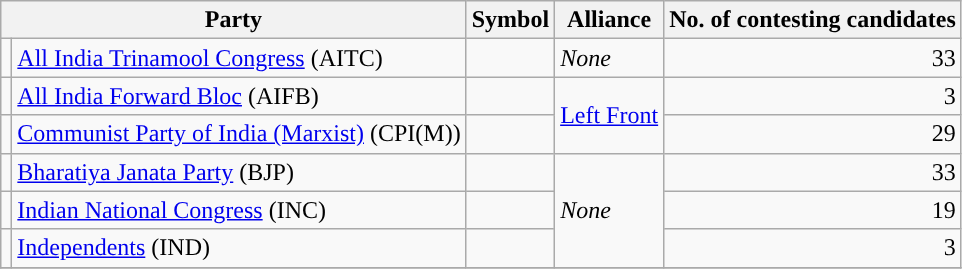<table class="wikitable">
<tr>
<th colspan="2">Party</th>
<th>Symbol</th>
<th>Alliance</th>
<th>No. of contesting candidates</th>
</tr>
<tr>
<td></td>
<td><a href='#'>All India Trinamool Congress</a> (AITC)</td>
<td></td>
<td><em>None</em></td>
<td style="text-align:right">33</td>
</tr>
<tr>
<td></td>
<td><a href='#'>All India Forward Bloc</a> (AIFB)</td>
<td></td>
<td rowspan="2"><a href='#'>Left Front</a></td>
<td style="text-align:right">3</td>
</tr>
<tr>
<td></td>
<td><a href='#'>Communist Party of India (Marxist)</a> (CPI(M))</td>
<td></td>
<td style="text-align:right">29</td>
</tr>
<tr>
<td></td>
<td><a href='#'>Bharatiya Janata Party</a> (BJP)</td>
<td></td>
<td rowspan="3"><em>None</em></td>
<td style="text-align:right">33</td>
</tr>
<tr>
<td></td>
<td><a href='#'>Indian National Congress</a> (INC)</td>
<td></td>
<td style="text-align:right">19</td>
</tr>
<tr>
<td></td>
<td><a href='#'>Independents</a> (IND)</td>
<td></td>
<td style="text-align:right">3</td>
</tr>
<tr>
</tr>
</table>
